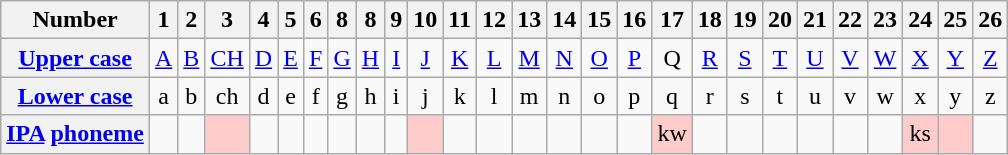<table class="wikitable" style="text-align:center; table-layout:fixed">
<tr>
<th>Number</th>
<th>1</th>
<th>2</th>
<th>3</th>
<th>4</th>
<th>5</th>
<th>6</th>
<th>8</th>
<th>8</th>
<th>9</th>
<th>10</th>
<th>11</th>
<th>12</th>
<th>13</th>
<th>14</th>
<th>15</th>
<th>16</th>
<th>17</th>
<th>18</th>
<th>19</th>
<th>20</th>
<th>21</th>
<th>22</th>
<th>23</th>
<th>24</th>
<th>25</th>
<th>26</th>
</tr>
<tr>
<th><a href='#'>Upper case</a></th>
<td><a href='#'>A</a></td>
<td><a href='#'>B</a></td>
<td><a href='#'>CH</a></td>
<td><a href='#'>D</a></td>
<td><a href='#'>E</a></td>
<td><a href='#'>F</a></td>
<td><a href='#'>G</a></td>
<td><a href='#'>H</a></td>
<td><a href='#'>I</a></td>
<td><a href='#'>J</a></td>
<td><a href='#'>K</a></td>
<td><a href='#'>L</a></td>
<td><a href='#'>M</a></td>
<td><a href='#'>N</a></td>
<td><a href='#'>O</a></td>
<td><a href='#'>P</a></td>
<td>Q</td>
<td><a href='#'>R</a></td>
<td><a href='#'>S</a></td>
<td><a href='#'>T</a></td>
<td><a href='#'>U</a></td>
<td><a href='#'>V</a></td>
<td><a href='#'>W</a></td>
<td><a href='#'>X</a></td>
<td><a href='#'>Y</a></td>
<td><a href='#'>Z</a></td>
</tr>
<tr>
<th><a href='#'>Lower case</a></th>
<td>a</td>
<td>b</td>
<td>ch</td>
<td>d</td>
<td>e</td>
<td>f</td>
<td>g</td>
<td>h</td>
<td>i</td>
<td>j</td>
<td>k</td>
<td>l</td>
<td>m</td>
<td>n</td>
<td>o</td>
<td>p</td>
<td>q</td>
<td>r</td>
<td>s</td>
<td>t</td>
<td>u</td>
<td>v</td>
<td>w</td>
<td>x</td>
<td>y</td>
<td>z</td>
</tr>
<tr>
<th><a href='#'>IPA</a> <a href='#'>phoneme</a></th>
<td></td>
<td></td>
<td style="background-color:#fcc"></td>
<td></td>
<td></td>
<td></td>
<td></td>
<td></td>
<td></td>
<td style="background-color:#fcc"></td>
<td></td>
<td></td>
<td></td>
<td></td>
<td></td>
<td></td>
<td style="background-color:#fcc">kw</td>
<td></td>
<td></td>
<td></td>
<td></td>
<td></td>
<td></td>
<td style="background-color:#fcc">ks</td>
<td style="background-color:#fcc"></td>
<td></td>
</tr>
</table>
